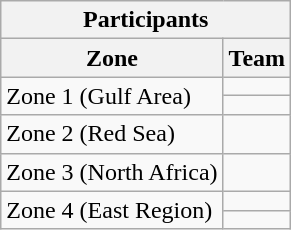<table class="wikitable">
<tr>
<th colspan=2>Participants</th>
</tr>
<tr>
<th>Zone</th>
<th>Team</th>
</tr>
<tr>
<td rowspan=2>Zone 1 (Gulf Area)</td>
<td></td>
</tr>
<tr>
<td></td>
</tr>
<tr>
<td rowspan=1>Zone 2 (Red Sea)</td>
<td></td>
</tr>
<tr>
<td rowspan=1>Zone 3 (North Africa)</td>
<td></td>
</tr>
<tr>
<td rowspan=2>Zone 4 (East Region)</td>
<td></td>
</tr>
<tr>
<td></td>
</tr>
</table>
